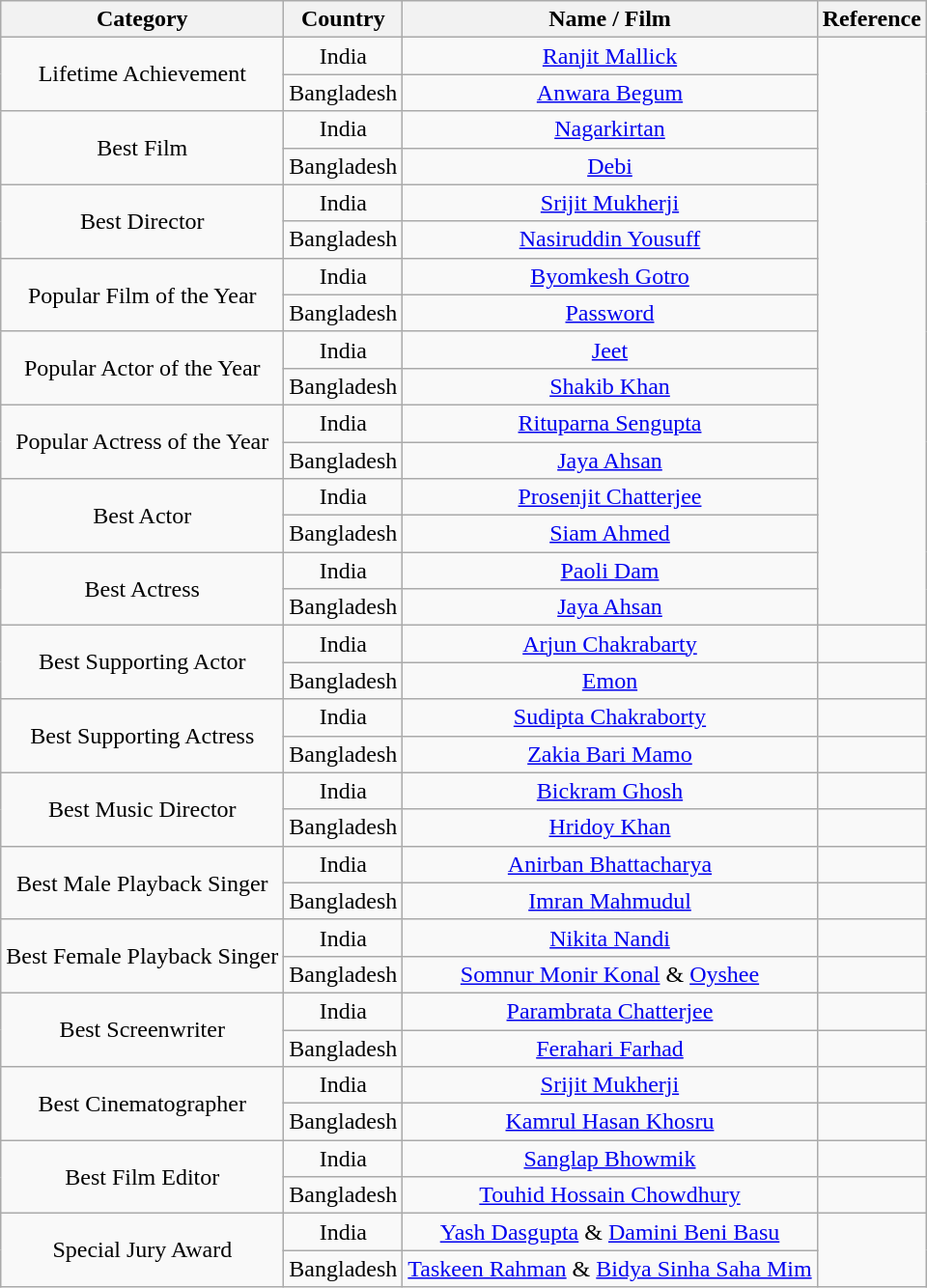<table class="sortable wikitable" style="text-align: center">
<tr>
<th>Category</th>
<th><strong>Country</strong></th>
<th><strong>Name / Film</strong></th>
<th><strong>Reference</strong></th>
</tr>
<tr>
<td rowspan="2">Lifetime Achievement</td>
<td>India</td>
<td><a href='#'>Ranjit Mallick</a></td>
<td rowspan="16"></td>
</tr>
<tr>
<td>Bangladesh</td>
<td><a href='#'>Anwara Begum</a></td>
</tr>
<tr>
<td rowspan="2">Best Film</td>
<td>India</td>
<td><a href='#'>Nagarkirtan</a></td>
</tr>
<tr>
<td>Bangladesh</td>
<td><a href='#'>Debi</a></td>
</tr>
<tr>
<td rowspan="2">Best Director</td>
<td>India</td>
<td><a href='#'>Srijit Mukherji</a></td>
</tr>
<tr>
<td>Bangladesh</td>
<td><a href='#'>Nasiruddin Yousuff</a></td>
</tr>
<tr>
<td rowspan="2">Popular Film of the Year</td>
<td>India</td>
<td><a href='#'>Byomkesh Gotro</a></td>
</tr>
<tr>
<td>Bangladesh</td>
<td><a href='#'>Password</a></td>
</tr>
<tr>
<td rowspan="2">Popular Actor of the Year</td>
<td>India</td>
<td><a href='#'>Jeet</a></td>
</tr>
<tr>
<td>Bangladesh</td>
<td><a href='#'>Shakib Khan</a></td>
</tr>
<tr>
<td rowspan="2">Popular Actress of the Year</td>
<td>India</td>
<td><a href='#'>Rituparna Sengupta</a></td>
</tr>
<tr>
<td>Bangladesh</td>
<td><a href='#'>Jaya Ahsan</a></td>
</tr>
<tr>
<td rowspan="2">Best Actor</td>
<td>India</td>
<td><a href='#'>Prosenjit Chatterjee</a></td>
</tr>
<tr>
<td>Bangladesh</td>
<td><a href='#'>Siam Ahmed</a></td>
</tr>
<tr>
<td rowspan="2">Best Actress</td>
<td>India</td>
<td><a href='#'>Paoli Dam</a></td>
</tr>
<tr>
<td>Bangladesh</td>
<td><a href='#'>Jaya Ahsan</a></td>
</tr>
<tr>
<td rowspan="2">Best Supporting Actor</td>
<td>India</td>
<td><a href='#'>Arjun Chakrabarty</a></td>
<td></td>
</tr>
<tr>
<td>Bangladesh</td>
<td><a href='#'>Emon</a></td>
<td></td>
</tr>
<tr>
<td rowspan="2">Best Supporting Actress</td>
<td>India</td>
<td><a href='#'>Sudipta Chakraborty</a></td>
<td></td>
</tr>
<tr>
<td>Bangladesh</td>
<td><a href='#'>Zakia Bari Mamo</a></td>
<td></td>
</tr>
<tr>
<td rowspan="2">Best Music Director</td>
<td>India</td>
<td><a href='#'>Bickram Ghosh</a></td>
<td></td>
</tr>
<tr>
<td>Bangladesh</td>
<td><a href='#'>Hridoy Khan</a></td>
<td></td>
</tr>
<tr>
<td rowspan="2">Best Male Playback Singer</td>
<td>India</td>
<td><a href='#'>Anirban Bhattacharya</a></td>
<td></td>
</tr>
<tr>
<td>Bangladesh</td>
<td><a href='#'>Imran Mahmudul</a></td>
<td></td>
</tr>
<tr>
<td rowspan="2">Best Female Playback Singer</td>
<td>India</td>
<td><a href='#'>Nikita Nandi</a></td>
<td></td>
</tr>
<tr>
<td>Bangladesh</td>
<td><a href='#'>Somnur Monir Konal</a> & <a href='#'>Oyshee</a></td>
<td></td>
</tr>
<tr>
<td rowspan="2">Best Screenwriter</td>
<td>India</td>
<td><a href='#'>Parambrata Chatterjee</a></td>
<td></td>
</tr>
<tr>
<td>Bangladesh</td>
<td><a href='#'>Ferahari Farhad</a></td>
<td></td>
</tr>
<tr>
<td rowspan="2">Best Cinematographer</td>
<td>India</td>
<td><a href='#'>Srijit Mukherji</a></td>
<td></td>
</tr>
<tr>
<td>Bangladesh</td>
<td><a href='#'>Kamrul Hasan Khosru</a></td>
<td></td>
</tr>
<tr>
<td rowspan="2">Best Film Editor</td>
<td>India</td>
<td><a href='#'>Sanglap Bhowmik</a></td>
<td></td>
</tr>
<tr>
<td>Bangladesh</td>
<td><a href='#'>Touhid Hossain Chowdhury</a></td>
<td></td>
</tr>
<tr>
<td rowspan="2">Special Jury Award</td>
<td>India</td>
<td><a href='#'>Yash Dasgupta</a> & <a href='#'>Damini Beni Basu</a></td>
<td rowspan="2"></td>
</tr>
<tr>
<td>Bangladesh</td>
<td><a href='#'>Taskeen Rahman</a> & <a href='#'>Bidya Sinha Saha Mim</a></td>
</tr>
</table>
